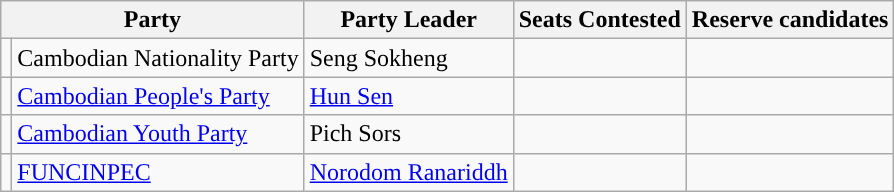<table class="wikitable sortable" style="text-align:right">
<tr>
<th colspan="2">Party</th>
<th>Party Leader</th>
<th>Seats Contested</th>
<th>Reserve candidates</th>
</tr>
<tr>
<td></td>
<td align="left">Cambodian Nationality Party</td>
<td align="left">Seng Sokheng</td>
<td></td>
<td></td>
</tr>
<tr>
<td></td>
<td align="left"><a href='#'>Cambodian People's Party</a></td>
<td align="left"><a href='#'>Hun Sen</a></td>
<td></td>
<td></td>
</tr>
<tr>
<td></td>
<td align="left"><a href='#'>Cambodian Youth Party</a></td>
<td align="left">Pich Sors</td>
<td></td>
<td></td>
</tr>
<tr>
<td></td>
<td align="left"><a href='#'>FUNCINPEC</a></td>
<td align="left"><a href='#'>Norodom Ranariddh</a></td>
<td></td>
<td></td>
</tr>
</table>
